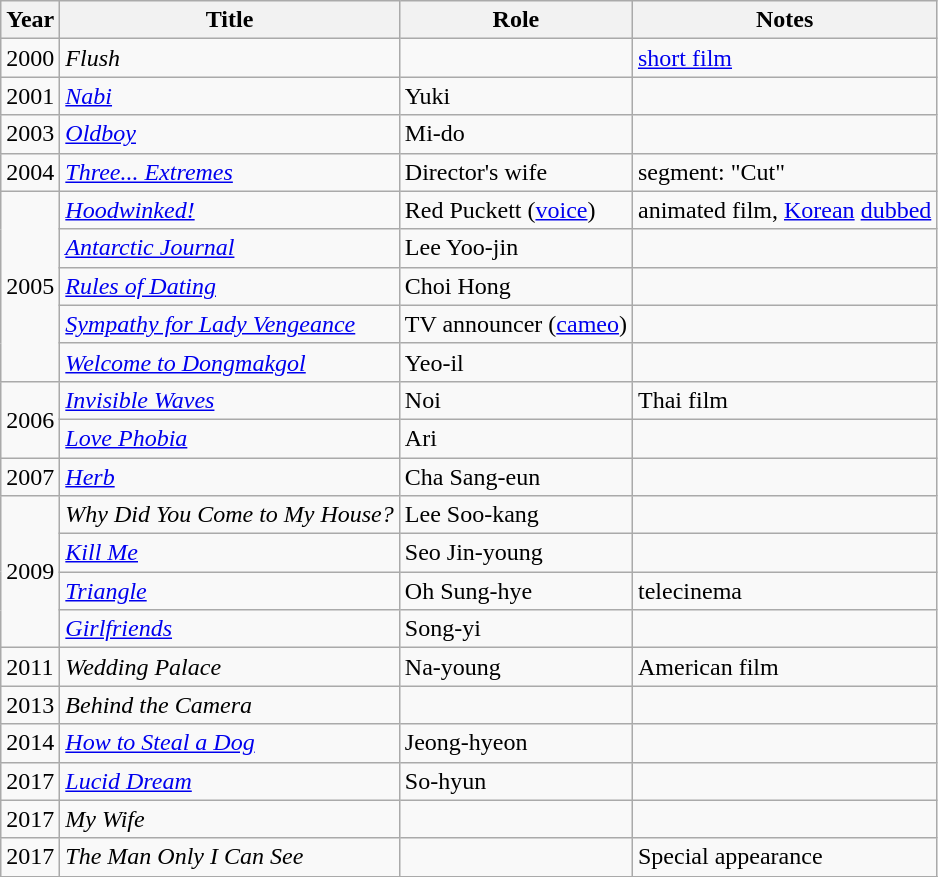<table class="wikitable sortable">
<tr>
<th>Year</th>
<th>Title</th>
<th>Role</th>
<th>Notes</th>
</tr>
<tr>
<td>2000</td>
<td><em>Flush</em></td>
<td></td>
<td><a href='#'>short film</a></td>
</tr>
<tr>
<td>2001</td>
<td><em><a href='#'>Nabi</a></em></td>
<td>Yuki</td>
<td></td>
</tr>
<tr>
<td>2003</td>
<td><em><a href='#'>Oldboy</a></em></td>
<td>Mi-do</td>
<td></td>
</tr>
<tr>
<td>2004</td>
<td><em><a href='#'>Three... Extremes</a></em></td>
<td>Director's wife</td>
<td>segment: "Cut"</td>
</tr>
<tr>
<td rowspan=5>2005</td>
<td><em><a href='#'>Hoodwinked!</a></em></td>
<td>Red Puckett (<a href='#'>voice</a>)</td>
<td>animated film, <a href='#'>Korean</a> <a href='#'>dubbed</a></td>
</tr>
<tr>
<td><em><a href='#'>Antarctic Journal</a></em></td>
<td>Lee Yoo-jin</td>
<td></td>
</tr>
<tr>
<td><em><a href='#'>Rules of Dating</a></em></td>
<td>Choi Hong</td>
<td></td>
</tr>
<tr>
<td><em><a href='#'>Sympathy for Lady Vengeance</a></em></td>
<td>TV announcer (<a href='#'>cameo</a>)</td>
<td></td>
</tr>
<tr>
<td><em><a href='#'>Welcome to Dongmakgol</a></em></td>
<td>Yeo-il</td>
<td></td>
</tr>
<tr>
<td rowspan=2>2006</td>
<td><em><a href='#'>Invisible Waves</a></em></td>
<td>Noi</td>
<td>Thai film</td>
</tr>
<tr>
<td><em><a href='#'>Love Phobia</a></em></td>
<td>Ari</td>
<td></td>
</tr>
<tr>
<td>2007</td>
<td><em><a href='#'>Herb</a></em></td>
<td>Cha Sang-eun</td>
<td></td>
</tr>
<tr>
<td rowspan=4>2009</td>
<td><em>Why Did You Come to My House?</em></td>
<td>Lee Soo-kang</td>
<td></td>
</tr>
<tr>
<td><em><a href='#'>Kill Me</a></em></td>
<td>Seo Jin-young</td>
<td></td>
</tr>
<tr>
<td><em><a href='#'>Triangle</a></em></td>
<td>Oh Sung-hye</td>
<td>telecinema</td>
</tr>
<tr>
<td><em><a href='#'>Girlfriends</a></em></td>
<td>Song-yi</td>
<td></td>
</tr>
<tr>
<td>2011</td>
<td><em>Wedding Palace</em></td>
<td>Na-young</td>
<td>American film</td>
</tr>
<tr>
<td>2013</td>
<td><em>Behind the Camera</em></td>
<td></td>
<td></td>
</tr>
<tr>
<td>2014</td>
<td><em><a href='#'>How to Steal a Dog</a></em></td>
<td>Jeong-hyeon</td>
<td></td>
</tr>
<tr>
<td>2017</td>
<td><em><a href='#'>Lucid Dream</a></em></td>
<td>So-hyun</td>
<td></td>
</tr>
<tr>
<td>2017</td>
<td><em>My Wife</em></td>
<td></td>
<td></td>
</tr>
<tr>
<td>2017</td>
<td><em>The Man Only I Can See</em></td>
<td></td>
<td>Special appearance</td>
</tr>
<tr>
</tr>
</table>
